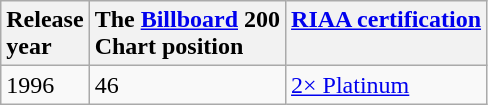<table class="wikitable">
<tr>
<th style="text-align:left; vertical-align:top;">Release<br>year</th>
<th style="text-align:left; vertical-align:top;">The <a href='#'>Billboard</a> 200<br>Chart position</th>
<th style="text-align:left; vertical-align:top;"><a href='#'>RIAA certification</a></th>
</tr>
<tr>
<td style="text-align:left; vertical-align:top;">1996</td>
<td style="text-align:left; vertical-align:top;">46</td>
<td style="text-align:left; vertical-align:top;"><a href='#'>2× Platinum</a></td>
</tr>
</table>
